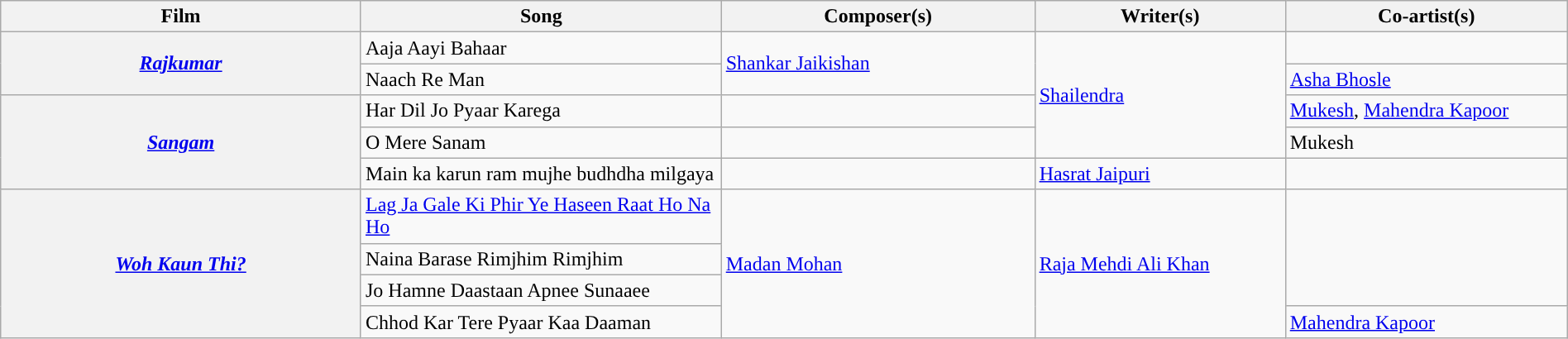<table class="wikitable plainrowheaders" style="width:100%; textcolor:#000">
<tr style="background:#b0e0e66;">
<th scope="col" style="width:23%;"><strong>Film</strong></th>
<th scope="col" style="width:23%;"><strong>Song</strong></th>
<th scope="col" style="width:20%;"><strong>Composer(s)</strong></th>
<th scope="col" style="width:16%;"><strong>Writer(s)</strong></th>
<th scope="col" style="width:18%;"><strong>Co-artist(s)</strong></th>
</tr>
<tr>
<th rowspan="2"><em><a href='#'>Rajkumar</a></em></th>
<td>Aaja Aayi Bahaar</td>
<td rowspan="2"><a href='#'>Shankar Jaikishan</a></td>
<td rowspan="4"><a href='#'>Shailendra</a></td>
<td></td>
</tr>
<tr>
<td>Naach Re Man</td>
<td><a href='#'>Asha Bhosle</a></td>
</tr>
<tr>
<th rowspan="3"><a href='#'><em>Sangam</em></a></th>
<td>Har Dil Jo Pyaar Karega</td>
<td></td>
<td><a href='#'>Mukesh</a>, <a href='#'>Mahendra Kapoor</a></td>
</tr>
<tr>
<td>O Mere Sanam</td>
<td></td>
<td>Mukesh</td>
</tr>
<tr>
<td>Main ka karun ram mujhe budhdha milgaya</td>
<td></td>
<td><a href='#'>Hasrat Jaipuri</a></td>
<td></td>
</tr>
<tr>
<th rowspan="4"><em><a href='#'>Woh Kaun Thi?</a></em></th>
<td><a href='#'>Lag Ja Gale Ki Phir Ye Haseen Raat Ho Na Ho</a></td>
<td rowspan="4"><a href='#'>Madan Mohan</a></td>
<td rowspan="4"><a href='#'>Raja Mehdi Ali Khan</a></td>
<td rowspan=3></td>
</tr>
<tr>
<td>Naina Barase Rimjhim Rimjhim</td>
</tr>
<tr>
<td>Jo Hamne Daastaan Apnee Sunaaee</td>
</tr>
<tr>
<td>Chhod Kar Tere Pyaar Kaa Daaman</td>
<td><a href='#'>Mahendra Kapoor</a></td>
</tr>
</table>
